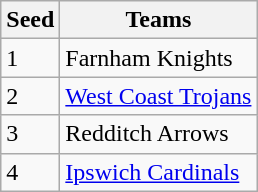<table class="wikitable">
<tr>
<th>Seed</th>
<th>Teams</th>
</tr>
<tr>
<td>1</td>
<td>Farnham Knights</td>
</tr>
<tr>
<td>2</td>
<td><a href='#'>West Coast Trojans</a></td>
</tr>
<tr>
<td>3</td>
<td>Redditch Arrows</td>
</tr>
<tr>
<td>4</td>
<td><a href='#'>Ipswich Cardinals</a></td>
</tr>
</table>
